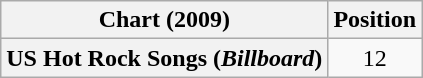<table class="wikitable sortable plainrowheaders" style="text-align:center">
<tr>
<th>Chart (2009)</th>
<th>Position</th>
</tr>
<tr>
<th scope="row">US Hot Rock Songs (<em>Billboard</em>)</th>
<td>12</td>
</tr>
</table>
